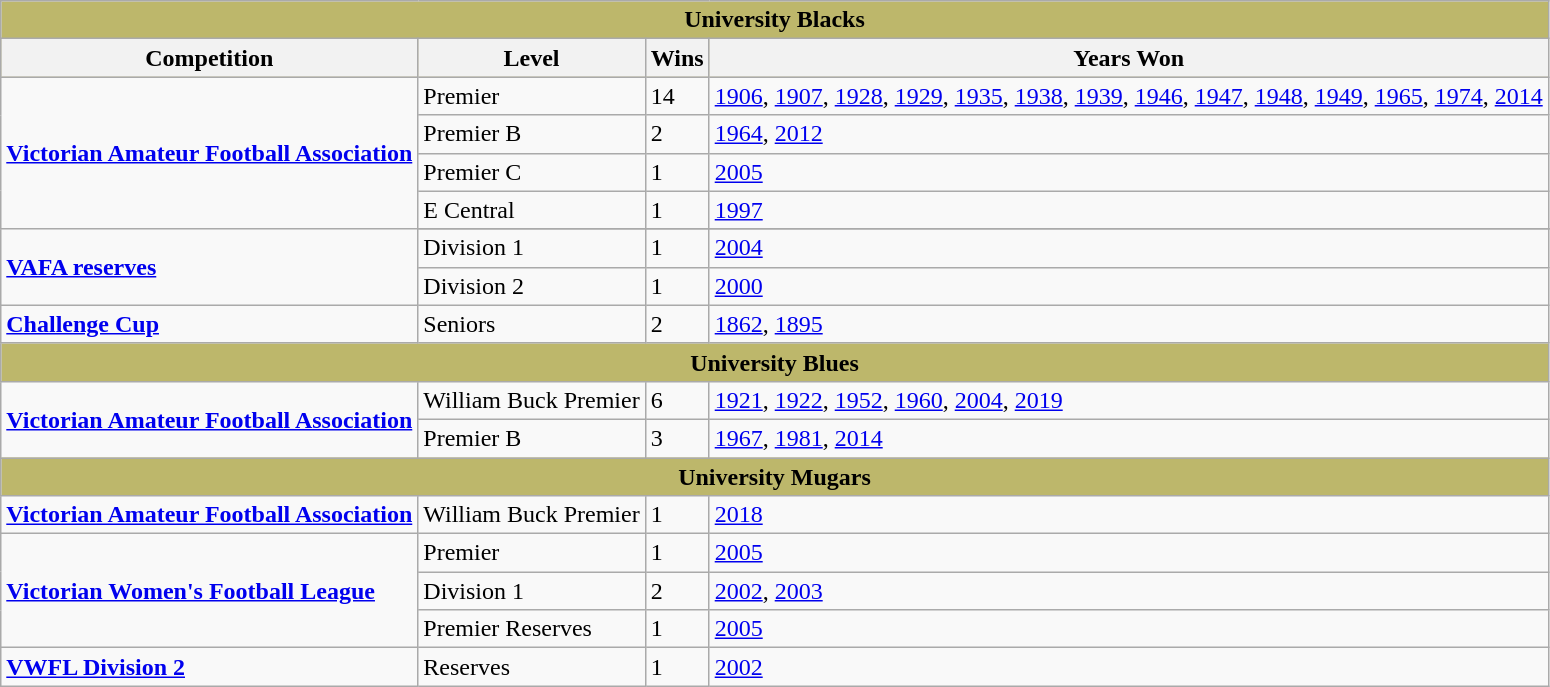<table class="wikitable">
<tr>
<td colspan="4" style="background:#bdb76b;" align="center"><strong>University Blacks</strong></td>
</tr>
<tr style="background:#bdb76b;">
<th>Competition</th>
<th>Level</th>
<th>Wins</th>
<th>Years Won</th>
</tr>
<tr>
<td rowspan=4 scope="row" style="text-align: left"><strong><a href='#'>Victorian Amateur Football Association</a></strong></td>
<td>Premier</td>
<td>14</td>
<td><a href='#'>1906</a>, <a href='#'>1907</a>, <a href='#'>1928</a>, <a href='#'>1929</a>, <a href='#'>1935</a>, <a href='#'>1938</a>, <a href='#'>1939</a>, <a href='#'>1946</a>, <a href='#'>1947</a>, <a href='#'>1948</a>, <a href='#'>1949</a>, <a href='#'>1965</a>, <a href='#'>1974</a>, <a href='#'>2014</a></td>
</tr>
<tr>
<td>Premier B</td>
<td>2</td>
<td><a href='#'>1964</a>,  <a href='#'>2012</a></td>
</tr>
<tr>
<td>Premier C</td>
<td>1</td>
<td><a href='#'>2005</a></td>
</tr>
<tr>
<td>E Central</td>
<td>1</td>
<td><a href='#'>1997</a></td>
</tr>
<tr>
<td rowspan=3 scope="row" style="text-align: left"><strong><a href='#'>VAFA reserves</a></strong></td>
</tr>
<tr>
<td>Division 1</td>
<td>1</td>
<td><a href='#'>2004</a></td>
</tr>
<tr>
<td>Division 2</td>
<td>1</td>
<td><a href='#'>2000</a></td>
</tr>
<tr>
<td rowspan=1 scope="row" style="text-align: left"><strong><a href='#'>Challenge Cup</a></strong></td>
<td>Seniors</td>
<td>2</td>
<td><a href='#'>1862</a>, <a href='#'>1895</a></td>
</tr>
<tr>
<td colspan="4" style="background:#bdb76b;" align="center"><strong>University Blues</strong></td>
</tr>
<tr>
<td rowspan=2 scope="row" style="text-align: left"><strong><a href='#'>Victorian Amateur Football Association</a></strong></td>
<td>William Buck Premier</td>
<td>6</td>
<td><a href='#'>1921</a>,  <a href='#'>1922</a>,  <a href='#'>1952</a>,  <a href='#'>1960</a>,  <a href='#'>2004</a>,  <a href='#'>2019</a></td>
</tr>
<tr>
<td>Premier B</td>
<td>3</td>
<td><a href='#'>1967</a>,  <a href='#'>1981</a>,  <a href='#'>2014</a></td>
</tr>
<tr>
<td colspan="4" style="background:#bdb76b;" align="center"><strong>University Mugars</strong></td>
</tr>
<tr>
<td rowspan=1 scope="row" style="text-align: left"><strong><a href='#'>Victorian Amateur Football Association</a></strong></td>
<td>William Buck Premier</td>
<td>1</td>
<td><a href='#'>2018</a></td>
</tr>
<tr>
<td rowspan=3 scope="row" style="text-align: left"><strong><a href='#'>Victorian Women's Football League</a></strong></td>
<td>Premier</td>
<td>1</td>
<td><a href='#'>2005</a></td>
</tr>
<tr>
<td>Division 1</td>
<td>2</td>
<td><a href='#'>2002</a>,  <a href='#'>2003</a></td>
</tr>
<tr>
<td>Premier Reserves</td>
<td>1</td>
<td><a href='#'>2005</a></td>
</tr>
<tr>
<td rowspan=2 scope="row" style="text-align: left"><strong><a href='#'>VWFL Division 2</a></strong></td>
<td>Reserves</td>
<td>1</td>
<td><a href='#'>2002</a></td>
</tr>
</table>
